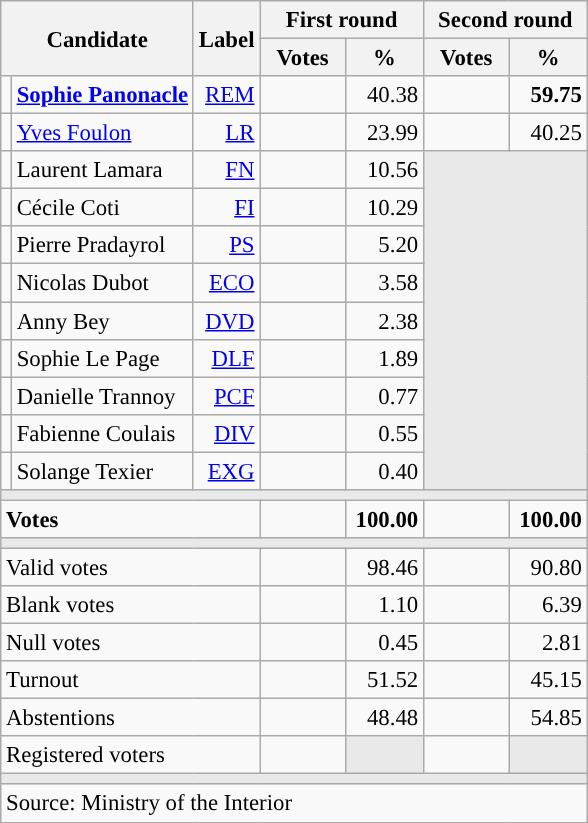<table class="wikitable" style="text-align:right;font-size:95%;">
<tr>
<th rowspan="2" colspan="2">Candidate</th>
<th rowspan="2">Label</th>
<th colspan="2">First round</th>
<th colspan="2">Second round</th>
</tr>
<tr>
<th style="width:50px;">Votes</th>
<th style="width:45px;">%</th>
<th style="width:50px;">Votes</th>
<th style="width:45px;">%</th>
</tr>
<tr>
<td style="color:inherit;background:"></td>
<td style="text-align:left;"><strong><a href='#'>Sophie Panonacle</a></strong></td>
<td><a href='#'>REM</a></td>
<td></td>
<td>40.38</td>
<td><strong></strong></td>
<td><strong>59.75</strong></td>
</tr>
<tr>
<td style="color:inherit;background:"></td>
<td style="text-align:left;"><a href='#'>Yves Foulon</a></td>
<td><a href='#'>LR</a></td>
<td></td>
<td>23.99</td>
<td></td>
<td>40.25</td>
</tr>
<tr>
<td style="color:inherit;background:"></td>
<td style="text-align:left;">Laurent Lamara</td>
<td><a href='#'>FN</a></td>
<td></td>
<td>10.56</td>
<td colspan="2" rowspan="9" style="background:#E9E9E9;"></td>
</tr>
<tr>
<td style="color:inherit;background:"></td>
<td style="text-align:left;">Cécile Coti</td>
<td><a href='#'>FI</a></td>
<td></td>
<td>10.29</td>
</tr>
<tr>
<td style="color:inherit;background:"></td>
<td style="text-align:left;">Pierre Pradayrol</td>
<td><a href='#'>PS</a></td>
<td></td>
<td>5.20</td>
</tr>
<tr>
<td style="color:inherit;background:"></td>
<td style="text-align:left;">Nicolas Dubot</td>
<td><a href='#'>ECO</a></td>
<td></td>
<td>3.58</td>
</tr>
<tr>
<td style="color:inherit;background:"></td>
<td style="text-align:left;">Anny Bey</td>
<td><a href='#'>DVD</a></td>
<td></td>
<td>2.38</td>
</tr>
<tr>
<td style="color:inherit;background:"></td>
<td style="text-align:left;">Sophie Le Page</td>
<td><a href='#'>DLF</a></td>
<td></td>
<td>1.89</td>
</tr>
<tr>
<td style="color:inherit;background:"></td>
<td style="text-align:left;">Danielle Trannoy</td>
<td><a href='#'>PCF</a></td>
<td></td>
<td>0.77</td>
</tr>
<tr>
<td style="color:inherit;background:"></td>
<td style="text-align:left;">Fabienne Coulais</td>
<td><a href='#'>DIV</a></td>
<td></td>
<td>0.55</td>
</tr>
<tr>
<td style="color:inherit;background:"></td>
<td style="text-align:left;">Solange Texier</td>
<td><a href='#'>EXG</a></td>
<td></td>
<td>0.40</td>
</tr>
<tr>
<td colspan="7" style="background:#E9E9E9;"></td>
</tr>
<tr style="font-weight:bold;">
<td colspan="3" style="text-align:left;">Votes</td>
<td></td>
<td>100.00</td>
<td></td>
<td>100.00</td>
</tr>
<tr>
<td colspan="7" style="background:#E9E9E9;"></td>
</tr>
<tr>
<td colspan="3" style="text-align:left;">Valid votes</td>
<td></td>
<td>98.46</td>
<td></td>
<td>90.80</td>
</tr>
<tr>
<td colspan="3" style="text-align:left;">Blank votes</td>
<td></td>
<td>1.10</td>
<td></td>
<td>6.39</td>
</tr>
<tr>
<td colspan="3" style="text-align:left;">Null votes</td>
<td></td>
<td>0.45</td>
<td></td>
<td>2.81</td>
</tr>
<tr>
<td colspan="3" style="text-align:left;">Turnout</td>
<td></td>
<td>51.52</td>
<td></td>
<td>45.15</td>
</tr>
<tr>
<td colspan="3" style="text-align:left;">Abstentions</td>
<td></td>
<td>48.48</td>
<td></td>
<td>54.85</td>
</tr>
<tr>
<td colspan="3" style="text-align:left;">Registered voters</td>
<td></td>
<td style="color:inherit;background:#E9E9E9;"></td>
<td></td>
<td style="color:inherit;background:#E9E9E9;"></td>
</tr>
<tr>
<td colspan="7" style="background:#E9E9E9;"></td>
</tr>
<tr>
<td colspan="7" style="text-align:left;">Source: Ministry of the Interior</td>
</tr>
</table>
